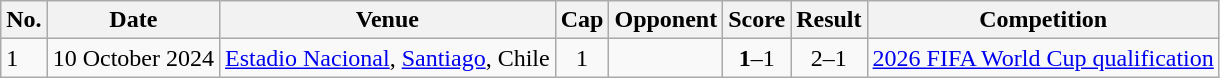<table class=wikitable style="text-align: left" align=center>
<tr>
<th>No.</th>
<th>Date</th>
<th>Venue</th>
<th>Cap</th>
<th>Opponent</th>
<th>Score</th>
<th>Result</th>
<th>Competition</th>
</tr>
<tr>
<td>1</td>
<td>10 October 2024</td>
<td><a href='#'>Estadio Nacional</a>, <a href='#'>Santiago</a>, Chile</td>
<td align=center>1</td>
<td></td>
<td align=center><strong>1</strong>–1</td>
<td align=center>2–1</td>
<td><a href='#'>2026 FIFA World Cup qualification</a></td>
</tr>
</table>
